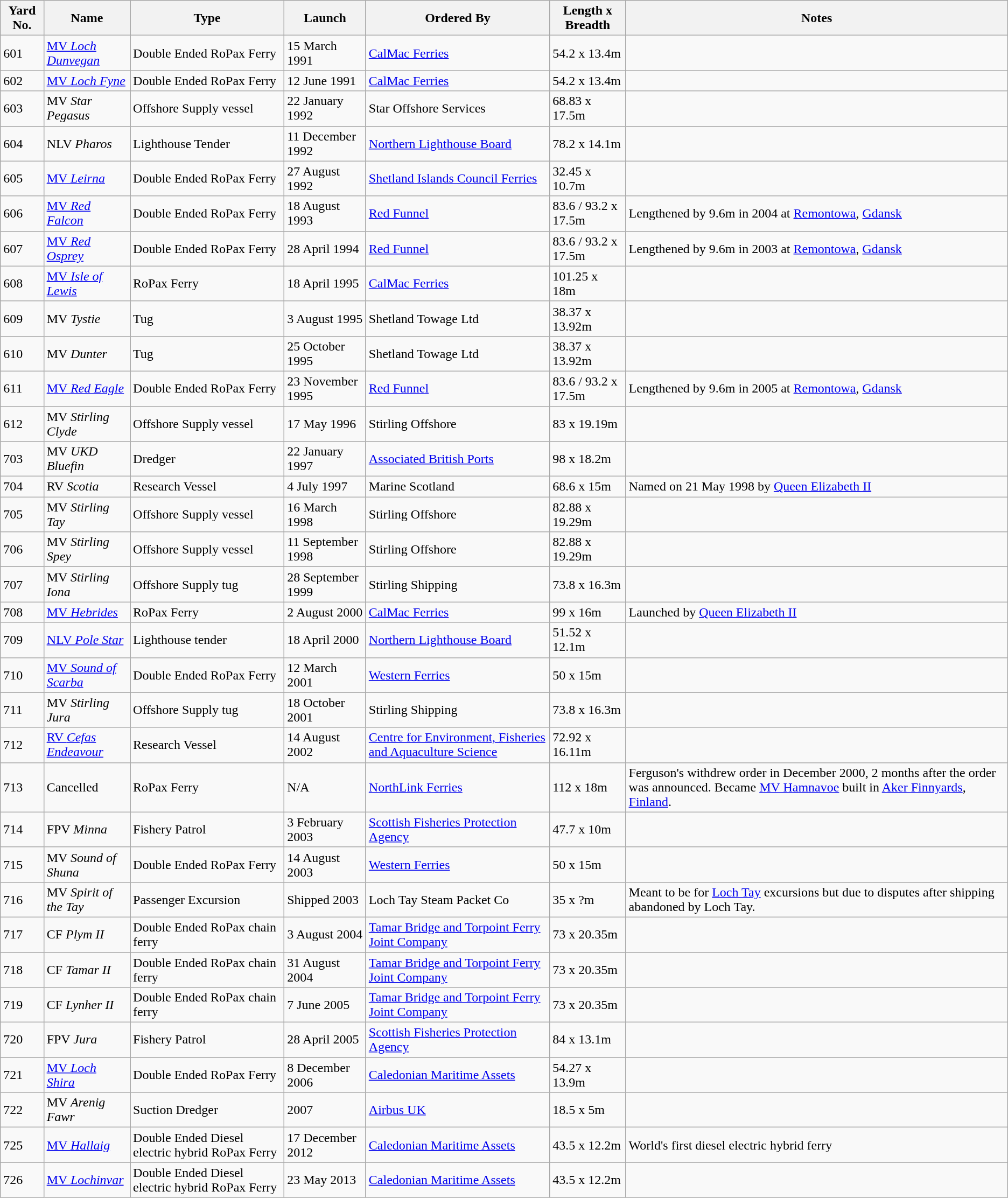<table class="wikitable sortable">
<tr>
<th>Yard No.</th>
<th>Name</th>
<th>Type</th>
<th>Launch</th>
<th>Ordered By</th>
<th>Length x Breadth</th>
<th>Notes</th>
</tr>
<tr>
<td>601</td>
<td><a href='#'>MV <em>Loch Dunvegan</em></a></td>
<td>Double Ended RoPax Ferry</td>
<td>15 March 1991</td>
<td><a href='#'>CalMac Ferries</a></td>
<td>54.2 x 13.4m</td>
<td></td>
</tr>
<tr>
<td>602</td>
<td><a href='#'>MV <em>Loch Fyne</em></a></td>
<td>Double Ended RoPax Ferry</td>
<td>12 June 1991</td>
<td><a href='#'>CalMac Ferries</a></td>
<td>54.2 x 13.4m</td>
<td></td>
</tr>
<tr>
<td>603</td>
<td>MV <em>Star Pegasus</em></td>
<td>Offshore Supply vessel</td>
<td>22 January 1992</td>
<td>Star Offshore Services</td>
<td>68.83 x 17.5m</td>
<td></td>
</tr>
<tr>
<td>604</td>
<td>NLV <em>Pharos</em></td>
<td>Lighthouse Tender</td>
<td>11 December 1992</td>
<td><a href='#'>Northern Lighthouse Board</a></td>
<td>78.2 x 14.1m</td>
<td></td>
</tr>
<tr>
<td>605</td>
<td><a href='#'>MV <em>Leirna</em></a></td>
<td>Double Ended RoPax Ferry</td>
<td>27 August 1992</td>
<td><a href='#'>Shetland Islands Council Ferries</a></td>
<td>32.45 x 10.7m</td>
<td></td>
</tr>
<tr>
<td>606</td>
<td><a href='#'>MV <em>Red Falcon</em></a></td>
<td>Double Ended RoPax Ferry</td>
<td>18 August 1993</td>
<td><a href='#'>Red Funnel</a></td>
<td>83.6 / 93.2 x 17.5m</td>
<td>Lengthened by 9.6m in 2004 at <a href='#'>Remontowa</a>, <a href='#'>Gdansk</a></td>
</tr>
<tr>
<td>607</td>
<td><a href='#'>MV <em>Red Osprey</em></a></td>
<td>Double Ended RoPax Ferry</td>
<td>28 April 1994</td>
<td><a href='#'>Red Funnel</a></td>
<td>83.6 / 93.2 x 17.5m</td>
<td>Lengthened by 9.6m in 2003 at <a href='#'>Remontowa</a>, <a href='#'>Gdansk</a></td>
</tr>
<tr>
<td>608</td>
<td><a href='#'>MV <em>Isle of Lewis</em></a></td>
<td>RoPax Ferry</td>
<td>18 April 1995</td>
<td><a href='#'>CalMac Ferries</a></td>
<td>101.25 x 18m</td>
<td></td>
</tr>
<tr>
<td>609</td>
<td>MV <em>Tystie</em></td>
<td>Tug</td>
<td>3 August 1995</td>
<td>Shetland Towage Ltd</td>
<td>38.37 x 13.92m</td>
<td></td>
</tr>
<tr>
<td>610</td>
<td>MV <em>Dunter</em></td>
<td>Tug</td>
<td>25 October 1995</td>
<td>Shetland Towage Ltd</td>
<td>38.37 x 13.92m</td>
<td></td>
</tr>
<tr>
<td>611</td>
<td><a href='#'>MV <em>Red Eagle</em></a></td>
<td>Double Ended RoPax Ferry</td>
<td>23 November 1995</td>
<td><a href='#'>Red Funnel</a></td>
<td>83.6 / 93.2 x 17.5m</td>
<td>Lengthened by 9.6m in 2005 at <a href='#'>Remontowa</a>, <a href='#'>Gdansk</a></td>
</tr>
<tr>
<td>612</td>
<td>MV <em>Stirling Clyde</em></td>
<td>Offshore Supply vessel</td>
<td>17 May 1996</td>
<td>Stirling Offshore</td>
<td>83 x 19.19m</td>
<td></td>
</tr>
<tr>
<td>703</td>
<td>MV <em>UKD Bluefin</em></td>
<td>Dredger</td>
<td>22 January 1997</td>
<td><a href='#'>Associated British Ports</a></td>
<td>98 x 18.2m</td>
<td></td>
</tr>
<tr>
<td>704</td>
<td>RV <em>Scotia</em></td>
<td>Research Vessel</td>
<td>4 July 1997</td>
<td>Marine Scotland</td>
<td>68.6 x 15m</td>
<td>Named on 21 May 1998 by <a href='#'>Queen Elizabeth II</a></td>
</tr>
<tr>
<td>705</td>
<td>MV <em>Stirling Tay</em></td>
<td>Offshore Supply vessel</td>
<td>16 March 1998</td>
<td>Stirling Offshore</td>
<td>82.88 x 19.29m</td>
<td></td>
</tr>
<tr>
<td>706</td>
<td>MV <em>Stirling Spey</em></td>
<td>Offshore Supply vessel</td>
<td>11 September 1998</td>
<td>Stirling Offshore</td>
<td>82.88 x 19.29m</td>
<td></td>
</tr>
<tr>
<td>707</td>
<td>MV <em>Stirling Iona</em></td>
<td>Offshore Supply tug</td>
<td>28 September 1999</td>
<td>Stirling Shipping</td>
<td>73.8 x 16.3m</td>
<td></td>
</tr>
<tr>
<td>708</td>
<td><a href='#'>MV <em>Hebrides</em></a></td>
<td>RoPax Ferry</td>
<td>2 August 2000</td>
<td><a href='#'>CalMac Ferries</a></td>
<td>99 x 16m</td>
<td>Launched by <a href='#'>Queen Elizabeth II</a></td>
</tr>
<tr>
<td>709</td>
<td><a href='#'>NLV <em>Pole Star</em></a></td>
<td>Lighthouse tender</td>
<td>18 April 2000</td>
<td><a href='#'>Northern Lighthouse Board</a></td>
<td>51.52 x 12.1m</td>
<td></td>
</tr>
<tr>
<td>710</td>
<td><a href='#'>MV <em>Sound of Scarba</em></a></td>
<td>Double Ended RoPax Ferry</td>
<td>12 March 2001</td>
<td><a href='#'>Western Ferries</a></td>
<td>50 x 15m</td>
<td></td>
</tr>
<tr>
<td>711</td>
<td>MV <em>Stirling Jura</em></td>
<td>Offshore Supply tug</td>
<td>18 October 2001</td>
<td>Stirling Shipping</td>
<td>73.8 x 16.3m</td>
<td></td>
</tr>
<tr>
<td>712</td>
<td><a href='#'>RV <em>Cefas Endeavour</em></a></td>
<td>Research Vessel</td>
<td>14 August 2002</td>
<td><a href='#'>Centre for Environment, Fisheries and Aquaculture Science</a></td>
<td>72.92 x 16.11m</td>
<td></td>
</tr>
<tr>
<td>713</td>
<td>Cancelled</td>
<td>RoPax Ferry</td>
<td>N/A</td>
<td><a href='#'>NorthLink Ferries</a></td>
<td>112 x 18m</td>
<td>Ferguson's withdrew order in December 2000, 2 months after the order was announced. Became <a href='#'>MV Hamnavoe</a> built in <a href='#'>Aker Finnyards</a>, <a href='#'>Finland</a>.</td>
</tr>
<tr>
<td>714</td>
<td>FPV <em>Minna</em></td>
<td>Fishery Patrol</td>
<td>3 February 2003</td>
<td><a href='#'>Scottish Fisheries Protection Agency</a></td>
<td>47.7 x 10m</td>
<td></td>
</tr>
<tr>
<td>715</td>
<td>MV <em>Sound of Shuna</em></td>
<td>Double Ended RoPax Ferry</td>
<td>14 August 2003</td>
<td><a href='#'>Western Ferries</a></td>
<td>50 x 15m</td>
<td></td>
</tr>
<tr>
<td>716</td>
<td>MV <em>Spirit of the Tay</em></td>
<td>Passenger Excursion</td>
<td>Shipped 2003</td>
<td>Loch Tay Steam Packet Co</td>
<td>35 x ?m</td>
<td>Meant to be for <a href='#'>Loch Tay</a> excursions but due to disputes after shipping abandoned by Loch Tay.</td>
</tr>
<tr>
<td>717</td>
<td>CF <em>Plym II</em></td>
<td>Double Ended RoPax chain ferry</td>
<td>3 August 2004</td>
<td><a href='#'>Tamar Bridge and Torpoint Ferry Joint Company</a></td>
<td>73 x 20.35m</td>
<td></td>
</tr>
<tr>
<td>718</td>
<td>CF <em>Tamar II</em></td>
<td>Double Ended RoPax chain ferry</td>
<td>31 August 2004</td>
<td><a href='#'>Tamar Bridge and Torpoint Ferry Joint Company</a></td>
<td>73 x 20.35m</td>
<td></td>
</tr>
<tr>
<td>719</td>
<td>CF <em>Lynher II</em></td>
<td>Double Ended RoPax chain ferry</td>
<td>7 June 2005</td>
<td><a href='#'>Tamar Bridge and Torpoint Ferry Joint Company</a></td>
<td>73 x 20.35m</td>
<td></td>
</tr>
<tr>
<td>720</td>
<td>FPV <em>Jura</em></td>
<td>Fishery Patrol</td>
<td>28 April 2005</td>
<td><a href='#'>Scottish Fisheries Protection Agency</a></td>
<td>84 x 13.1m</td>
<td></td>
</tr>
<tr>
<td>721</td>
<td><a href='#'>MV <em>Loch Shira</em></a></td>
<td>Double Ended RoPax Ferry</td>
<td>8 December 2006</td>
<td><a href='#'>Caledonian Maritime Assets</a></td>
<td>54.27 x 13.9m</td>
<td></td>
</tr>
<tr>
<td>722</td>
<td>MV <em>Arenig Fawr</em></td>
<td>Suction Dredger</td>
<td>2007</td>
<td><a href='#'>Airbus UK</a></td>
<td>18.5 x 5m</td>
<td></td>
</tr>
<tr>
<td>725</td>
<td><a href='#'>MV <em>Hallaig</em></a></td>
<td>Double Ended Diesel electric hybrid RoPax Ferry</td>
<td>17 December 2012</td>
<td><a href='#'>Caledonian Maritime Assets</a></td>
<td>43.5 x 12.2m</td>
<td>World's first diesel electric hybrid ferry</td>
</tr>
<tr>
<td>726</td>
<td><a href='#'>MV <em>Lochinvar</em></a></td>
<td>Double Ended Diesel electric hybrid RoPax Ferry</td>
<td>23 May 2013</td>
<td><a href='#'>Caledonian Maritime Assets</a></td>
<td>43.5 x 12.2m</td>
<td></td>
</tr>
</table>
